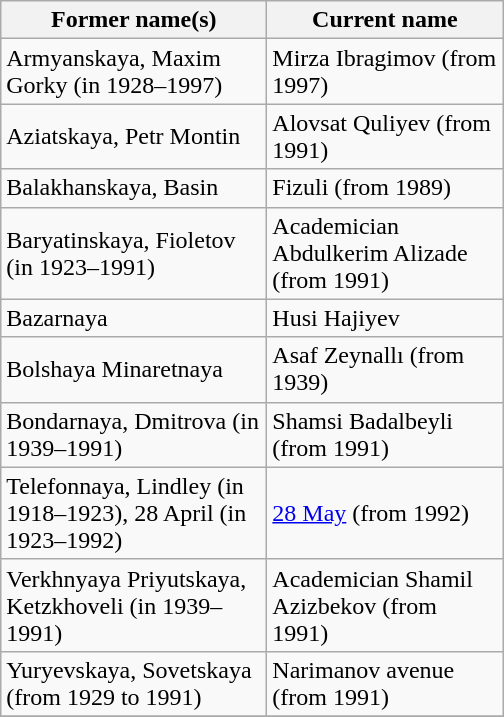<table class="wikitable">
<tr>
<th width="170">Former name(s)</th>
<th width="150">Current name</th>
</tr>
<tr>
<td>Armyanskaya, Maxim Gorky (in 1928–1997)</td>
<td>Mirza Ibragimov (from 1997)</td>
</tr>
<tr>
<td>Aziatskaya, Petr Montin</td>
<td>Alovsat Quliyev (from 1991)</td>
</tr>
<tr>
<td>Balakhanskaya, Basin</td>
<td>Fizuli (from 1989)</td>
</tr>
<tr>
<td>Baryatinskaya, Fioletov (in 1923–1991)</td>
<td>Academician Abdulkerim Alizade (from 1991)</td>
</tr>
<tr>
<td>Bazarnaya</td>
<td>Husi Hajiyev</td>
</tr>
<tr>
<td>Bolshaya Minaretnaya</td>
<td>Asaf Zeynallı (from 1939)</td>
</tr>
<tr>
<td>Bondarnaya, Dmitrova (in 1939–1991)</td>
<td>Shamsi Badalbeyli (from 1991)</td>
</tr>
<tr>
<td>Telefonnaya, Lindley (in 1918–1923), 28 April (in 1923–1992)</td>
<td><a href='#'>28 May</a> (from 1992)</td>
</tr>
<tr>
<td>Verkhnyaya Priyutskaya, Ketzkhoveli (in 1939–1991)</td>
<td>Academician Shamil Azizbekov (from 1991)</td>
</tr>
<tr>
<td>Yuryevskaya, Sovetskaya (from 1929 to 1991)</td>
<td>Narimanov avenue (from 1991)</td>
</tr>
<tr>
</tr>
</table>
